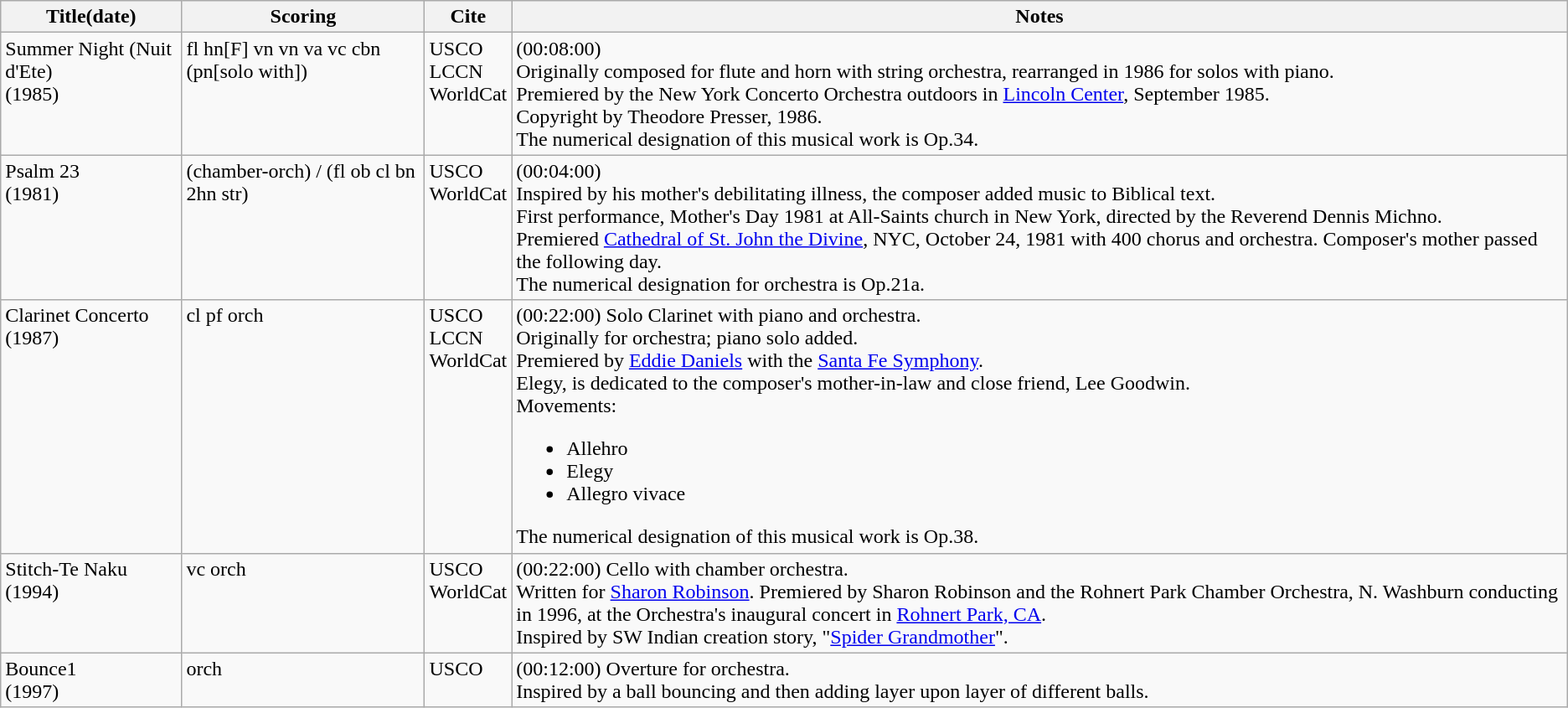<table class="sortable wikitable" style="margins:auto; width=95%;">
<tr>
<th width="">Title(date)</th>
<th width="">Scoring</th>
<th width="">Cite</th>
<th width="">Notes</th>
</tr>
<tr valign="top">
<td>Summer Night (Nuit d'Ete)<br>(1985)</td>
<td>fl hn[F] vn vn va vc cbn (pn[solo with])</td>
<td>USCO<br>LCCN<br>WorldCat</td>
<td>(00:08:00)<br>Originally composed for flute and horn with string orchestra, rearranged in 1986 for solos with piano.<br>Premiered by the New York Concerto Orchestra outdoors in <a href='#'>Lincoln Center</a>, September 1985.<br>Copyright by Theodore Presser, 1986.<br>The numerical designation of this musical work is Op.34.</td>
</tr>
<tr valign="top">
<td>Psalm 23<br>(1981)</td>
<td>(chamber-orch) / (fl ob cl bn 2hn str)</td>
<td>USCO<br>WorldCat</td>
<td>(00:04:00)<br>Inspired by his mother's debilitating illness, the composer added music to Biblical text.<br>First performance, Mother's Day 1981 at All-Saints church in New York, directed by the Reverend Dennis Michno.<br>Premiered <a href='#'>Cathedral of St. John the Divine</a>, NYC, October 24, 1981 with 400 chorus and orchestra. Composer's mother passed the following day.<br>The numerical designation for orchestra is Op.21a.</td>
</tr>
<tr valign="top">
<td>Clarinet Concerto<br>(1987)</td>
<td>cl pf orch</td>
<td>USCO<br>LCCN<br>WorldCat</td>
<td>(00:22:00) Solo Clarinet with piano and orchestra.<br>Originally for orchestra; piano solo added.<br>Premiered by <a href='#'>Eddie Daniels</a> with the <a href='#'>Santa Fe Symphony</a>.<br>Elegy, is dedicated to the composer's mother-in-law and close friend, Lee Goodwin.<br>Movements:<ul><li>Allehro</li><li>Elegy</li><li>Allegro vivace</li></ul>The numerical designation of this musical work is Op.38.</td>
</tr>
<tr valign="top">
<td>Stitch-Te Naku<br>(1994)</td>
<td>vc orch</td>
<td>USCO<br>WorldCat</td>
<td>(00:22:00) Cello with chamber orchestra.<br>Written for <a href='#'>Sharon Robinson</a>. Premiered by Sharon Robinson and the Rohnert Park Chamber Orchestra, N. Washburn conducting in 1996, at the Orchestra's inaugural concert in <a href='#'>Rohnert Park, CA</a>.<br>Inspired by SW Indian creation story, "<a href='#'>Spider Grandmother</a>".</td>
</tr>
<tr valign="top">
<td>Bounce1<br>(1997)</td>
<td>orch</td>
<td>USCO</td>
<td>(00:12:00) Overture for orchestra.<br>Inspired by a ball bouncing and then adding layer upon layer of different balls.</td>
</tr>
</table>
